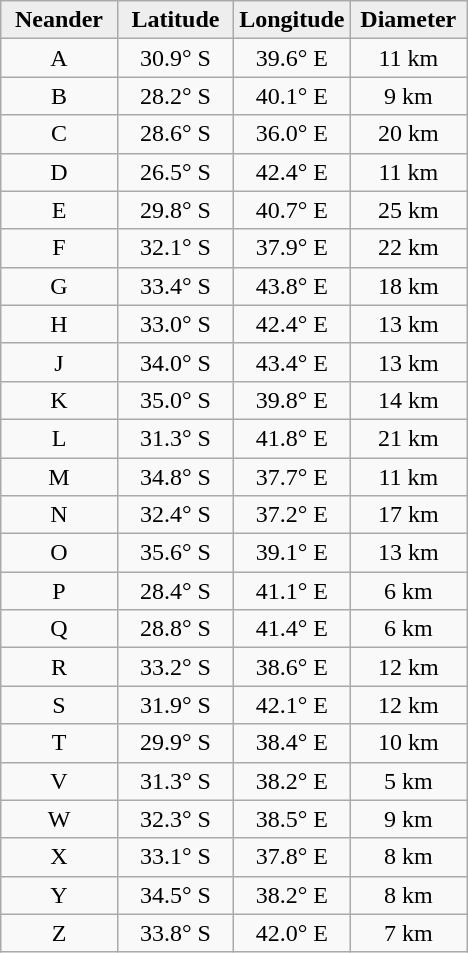<table class="wikitable">
<tr>
<th width="25%" style="background:#eeeeee;">Neander</th>
<th width="25%" style="background:#eeeeee;">Latitude</th>
<th width="25%" style="background:#eeeeee;">Longitude</th>
<th width="25%" style="background:#eeeeee;">Diameter</th>
</tr>
<tr>
<td align="center">A</td>
<td align="center">30.9° S</td>
<td align="center">39.6° E</td>
<td align="center">11 km</td>
</tr>
<tr>
<td align="center">B</td>
<td align="center">28.2° S</td>
<td align="center">40.1° E</td>
<td align="center">9 km</td>
</tr>
<tr>
<td align="center">C</td>
<td align="center">28.6° S</td>
<td align="center">36.0° E</td>
<td align="center">20 km</td>
</tr>
<tr>
<td align="center">D</td>
<td align="center">26.5° S</td>
<td align="center">42.4° E</td>
<td align="center">11 km</td>
</tr>
<tr>
<td align="center">E</td>
<td align="center">29.8° S</td>
<td align="center">40.7° E</td>
<td align="center">25 km</td>
</tr>
<tr>
<td align="center">F</td>
<td align="center">32.1° S</td>
<td align="center">37.9° E</td>
<td align="center">22 km</td>
</tr>
<tr>
<td align="center">G</td>
<td align="center">33.4° S</td>
<td align="center">43.8° E</td>
<td align="center">18 km</td>
</tr>
<tr>
<td align="center">H</td>
<td align="center">33.0° S</td>
<td align="center">42.4° E</td>
<td align="center">13 km</td>
</tr>
<tr>
<td align="center">J</td>
<td align="center">34.0° S</td>
<td align="center">43.4° E</td>
<td align="center">13 km</td>
</tr>
<tr>
<td align="center">K</td>
<td align="center">35.0° S</td>
<td align="center">39.8° E</td>
<td align="center">14 km</td>
</tr>
<tr>
<td align="center">L</td>
<td align="center">31.3° S</td>
<td align="center">41.8° E</td>
<td align="center">21 km</td>
</tr>
<tr>
<td align="center">M</td>
<td align="center">34.8° S</td>
<td align="center">37.7° E</td>
<td align="center">11 km</td>
</tr>
<tr>
<td align="center">N</td>
<td align="center">32.4° S</td>
<td align="center">37.2° E</td>
<td align="center">17 km</td>
</tr>
<tr>
<td align="center">O</td>
<td align="center">35.6° S</td>
<td align="center">39.1° E</td>
<td align="center">13 km</td>
</tr>
<tr>
<td align="center">P</td>
<td align="center">28.4° S</td>
<td align="center">41.1° E</td>
<td align="center">6 km</td>
</tr>
<tr>
<td align="center">Q</td>
<td align="center">28.8° S</td>
<td align="center">41.4° E</td>
<td align="center">6 km</td>
</tr>
<tr>
<td align="center">R</td>
<td align="center">33.2° S</td>
<td align="center">38.6° E</td>
<td align="center">12 km</td>
</tr>
<tr>
<td align="center">S</td>
<td align="center">31.9° S</td>
<td align="center">42.1° E</td>
<td align="center">12 km</td>
</tr>
<tr>
<td align="center">T</td>
<td align="center">29.9° S</td>
<td align="center">38.4° E</td>
<td align="center">10 km</td>
</tr>
<tr>
<td align="center">V</td>
<td align="center">31.3° S</td>
<td align="center">38.2° E</td>
<td align="center">5 km</td>
</tr>
<tr>
<td align="center">W</td>
<td align="center">32.3° S</td>
<td align="center">38.5° E</td>
<td align="center">9 km</td>
</tr>
<tr>
<td align="center">X</td>
<td align="center">33.1° S</td>
<td align="center">37.8° E</td>
<td align="center">8 km</td>
</tr>
<tr>
<td align="center">Y</td>
<td align="center">34.5° S</td>
<td align="center">38.2° E</td>
<td align="center">8 km</td>
</tr>
<tr>
<td align="center">Z</td>
<td align="center">33.8° S</td>
<td align="center">42.0° E</td>
<td align="center">7 km</td>
</tr>
</table>
